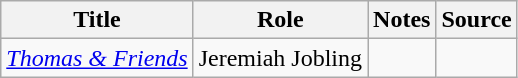<table class="wikitable sortable plainrowheaders">
<tr>
<th>Title</th>
<th>Role</th>
<th class="unsortable">Notes</th>
<th class="unsortable">Source</th>
</tr>
<tr>
<td><em><a href='#'>Thomas & Friends</a></em></td>
<td>Jeremiah Jobling</td>
<td></td>
<td></td>
</tr>
</table>
